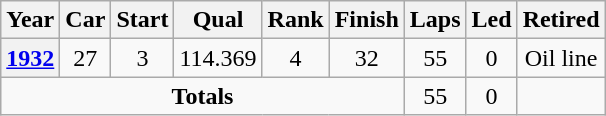<table class="wikitable" style="text-align:center">
<tr>
<th>Year</th>
<th>Car</th>
<th>Start</th>
<th>Qual</th>
<th>Rank</th>
<th>Finish</th>
<th>Laps</th>
<th>Led</th>
<th>Retired</th>
</tr>
<tr>
<th><a href='#'>1932</a></th>
<td>27</td>
<td>3</td>
<td>114.369</td>
<td>4</td>
<td>32</td>
<td>55</td>
<td>0</td>
<td>Oil line</td>
</tr>
<tr>
<td colspan=6><strong>Totals</strong></td>
<td>55</td>
<td>0</td>
<td></td>
</tr>
</table>
